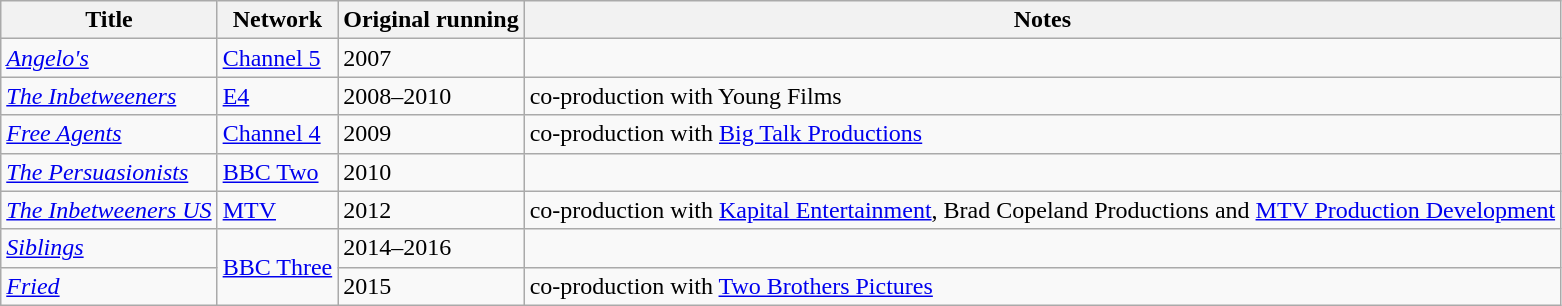<table class="wikitable sortable">
<tr>
<th>Title</th>
<th>Network</th>
<th>Original running</th>
<th>Notes</th>
</tr>
<tr>
<td><em><a href='#'>Angelo's</a></em></td>
<td><a href='#'>Channel 5</a></td>
<td>2007</td>
<td></td>
</tr>
<tr>
<td><em><a href='#'>The Inbetweeners</a></em></td>
<td><a href='#'>E4</a></td>
<td>2008–2010</td>
<td>co-production with Young Films</td>
</tr>
<tr>
<td><em><a href='#'>Free Agents</a></em></td>
<td><a href='#'>Channel 4</a></td>
<td>2009</td>
<td>co-production with <a href='#'>Big Talk Productions</a></td>
</tr>
<tr>
<td><em><a href='#'>The Persuasionists</a></em></td>
<td><a href='#'>BBC Two</a></td>
<td>2010</td>
<td></td>
</tr>
<tr>
<td><em><a href='#'>The Inbetweeners US</a></em></td>
<td><a href='#'>MTV</a></td>
<td>2012</td>
<td>co-production with <a href='#'>Kapital Entertainment</a>, Brad Copeland Productions and <a href='#'>MTV Production Development</a></td>
</tr>
<tr>
<td><em><a href='#'>Siblings</a></em></td>
<td rowspan="2"><a href='#'>BBC Three</a></td>
<td>2014–2016</td>
<td></td>
</tr>
<tr>
<td><em><a href='#'>Fried</a></em></td>
<td>2015</td>
<td>co-production with <a href='#'>Two Brothers Pictures</a></td>
</tr>
</table>
